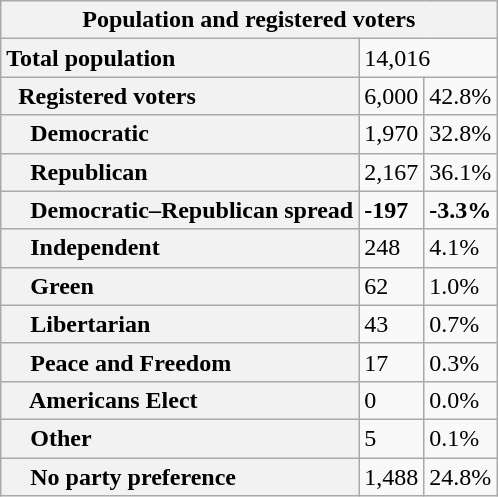<table class="wikitable collapsible collapsed">
<tr>
<th colspan="3">Population and registered voters</th>
</tr>
<tr>
<th scope="row" style="text-align: left;">Total population</th>
<td colspan="2">14,016</td>
</tr>
<tr>
<th scope="row" style="text-align: left;">  Registered voters</th>
<td>6,000</td>
<td>42.8%</td>
</tr>
<tr>
<th scope="row" style="text-align: left;">    Democratic</th>
<td>1,970</td>
<td>32.8%</td>
</tr>
<tr>
<th scope="row" style="text-align: left;">    Republican</th>
<td>2,167</td>
<td>36.1%</td>
</tr>
<tr>
<th scope="row" style="text-align: left;">    Democratic–Republican spread</th>
<td><span><strong>-197</strong></span></td>
<td><span><strong>-3.3%</strong></span></td>
</tr>
<tr>
<th scope="row" style="text-align: left;">    Independent</th>
<td>248</td>
<td>4.1%</td>
</tr>
<tr>
<th scope="row" style="text-align: left;">    Green</th>
<td>62</td>
<td>1.0%</td>
</tr>
<tr>
<th scope="row" style="text-align: left;">    Libertarian</th>
<td>43</td>
<td>0.7%</td>
</tr>
<tr>
<th scope="row" style="text-align: left;">    Peace and Freedom</th>
<td>17</td>
<td>0.3%</td>
</tr>
<tr>
<th scope="row" style="text-align: left;">    Americans Elect</th>
<td>0</td>
<td>0.0%</td>
</tr>
<tr>
<th scope="row" style="text-align: left;">    Other</th>
<td>5</td>
<td>0.1%</td>
</tr>
<tr>
<th scope="row" style="text-align: left;">    No party preference</th>
<td>1,488</td>
<td>24.8%</td>
</tr>
</table>
